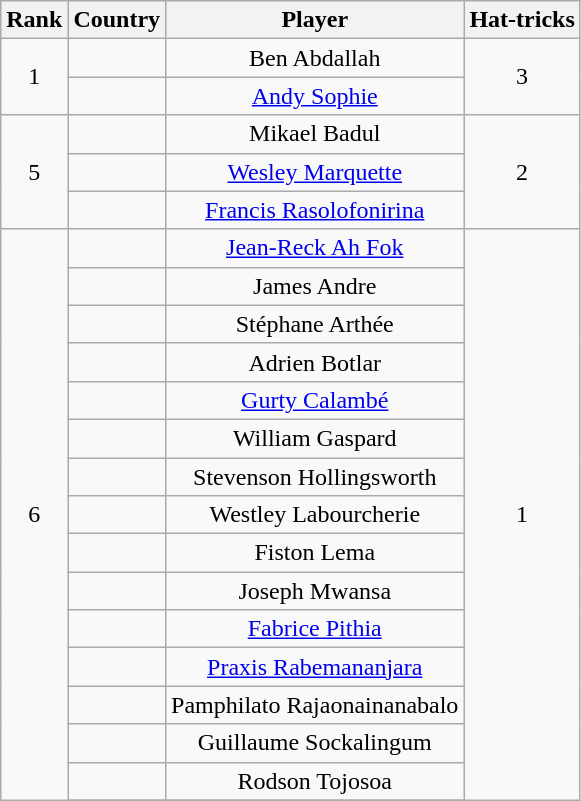<table class="wikitable" style="text-align:center;">
<tr>
<th>Rank</th>
<th>Country</th>
<th>Player</th>
<th>Hat-tricks</th>
</tr>
<tr>
<td rowspan=2>1</td>
<td></td>
<td>Ben Abdallah</td>
<td rowspan=2>3</td>
</tr>
<tr>
<td></td>
<td><a href='#'>Andy Sophie</a></td>
</tr>
<tr>
<td rowspan=3>5</td>
<td></td>
<td>Mikael Badul</td>
<td rowspan=3>2</td>
</tr>
<tr>
<td></td>
<td><a href='#'>Wesley Marquette</a></td>
</tr>
<tr>
<td></td>
<td><a href='#'>Francis Rasolofonirina</a></td>
</tr>
<tr>
<td rowspan=20>6</td>
<td></td>
<td><a href='#'>Jean-Reck Ah Fok</a></td>
<td rowspan=20>1</td>
</tr>
<tr>
<td></td>
<td>James Andre</td>
</tr>
<tr>
<td></td>
<td>Stéphane Arthée</td>
</tr>
<tr>
<td></td>
<td>Adrien Botlar</td>
</tr>
<tr>
<td></td>
<td><a href='#'>Gurty Calambé</a></td>
</tr>
<tr>
<td></td>
<td>William Gaspard</td>
</tr>
<tr>
<td></td>
<td>Stevenson Hollingsworth</td>
</tr>
<tr>
<td></td>
<td>Westley Labourcherie</td>
</tr>
<tr>
<td></td>
<td>Fiston Lema</td>
</tr>
<tr>
<td></td>
<td>Joseph Mwansa</td>
</tr>
<tr>
<td></td>
<td><a href='#'>Fabrice Pithia</a></td>
</tr>
<tr>
<td></td>
<td><a href='#'>Praxis Rabemananjara</a></td>
</tr>
<tr>
<td></td>
<td>Pamphilato Rajaonainanabalo</td>
</tr>
<tr>
<td></td>
<td>Guillaume Sockalingum</td>
</tr>
<tr>
<td></td>
<td>Rodson Tojosoa</td>
</tr>
<tr>
</tr>
</table>
